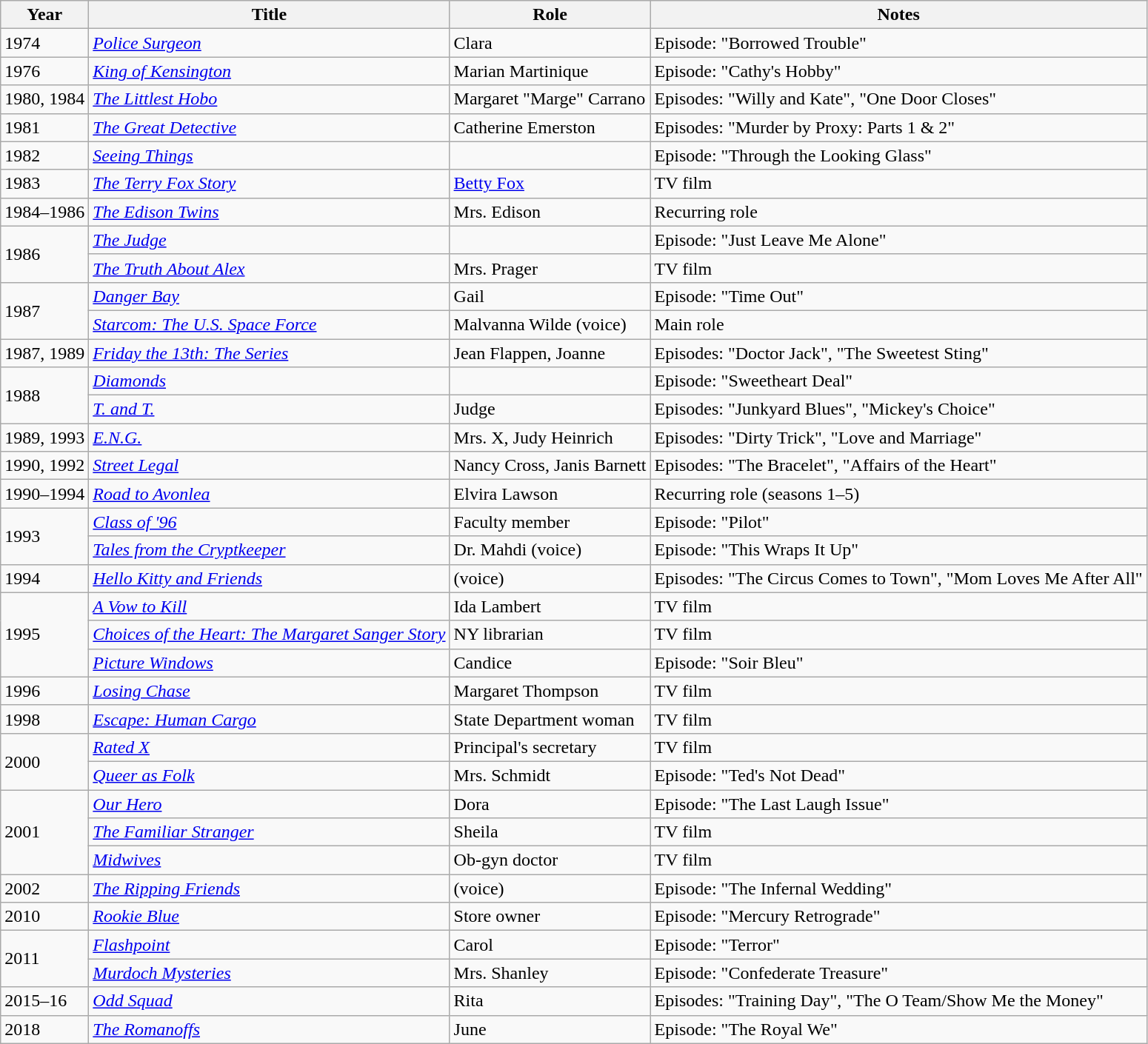<table class="wikitable sortable">
<tr>
<th>Year</th>
<th>Title</th>
<th>Role</th>
<th class="unsortable">Notes</th>
</tr>
<tr>
<td>1974</td>
<td><em><a href='#'>Police Surgeon</a></em></td>
<td>Clara</td>
<td>Episode: "Borrowed Trouble"</td>
</tr>
<tr>
<td>1976</td>
<td><em><a href='#'>King of Kensington</a></em></td>
<td>Marian Martinique</td>
<td>Episode: "Cathy's Hobby"</td>
</tr>
<tr>
<td>1980, 1984</td>
<td data-sort-value="Littlest Hobo, The"><em><a href='#'>The Littlest Hobo</a></em></td>
<td>Margaret "Marge" Carrano</td>
<td>Episodes: "Willy and Kate", "One Door Closes"</td>
</tr>
<tr>
<td>1981</td>
<td data-sort-value="Great Detective, The"><em><a href='#'>The Great Detective</a></em></td>
<td>Catherine Emerston</td>
<td>Episodes: "Murder by Proxy: Parts 1 & 2"</td>
</tr>
<tr>
<td>1982</td>
<td><em><a href='#'>Seeing Things</a></em></td>
<td></td>
<td>Episode: "Through the Looking Glass"</td>
</tr>
<tr>
<td>1983</td>
<td data-sort-value="Terry Fox Story, The"><em><a href='#'>The Terry Fox Story</a></em></td>
<td><a href='#'>Betty Fox</a></td>
<td>TV film</td>
</tr>
<tr>
<td>1984–1986</td>
<td data-sort-value="Edison Twins, The"><em><a href='#'>The Edison Twins</a></em></td>
<td>Mrs. Edison</td>
<td>Recurring role</td>
</tr>
<tr>
<td rowspan=2>1986</td>
<td data-sort-value="Judge, The"><em><a href='#'>The Judge</a></em></td>
<td></td>
<td>Episode: "Just Leave Me Alone"</td>
</tr>
<tr>
<td data-sort-value="Truth About Alex, The"><em><a href='#'>The Truth About Alex</a></em></td>
<td>Mrs. Prager</td>
<td>TV film</td>
</tr>
<tr>
<td rowspan=2>1987</td>
<td><em><a href='#'>Danger Bay</a></em></td>
<td>Gail</td>
<td>Episode: "Time Out"</td>
</tr>
<tr>
<td><em><a href='#'>Starcom: The U.S. Space Force</a></em></td>
<td>Malvanna Wilde (voice)</td>
<td>Main role</td>
</tr>
<tr>
<td>1987, 1989</td>
<td><em><a href='#'>Friday the 13th: The Series</a></em></td>
<td>Jean Flappen, Joanne</td>
<td>Episodes: "Doctor Jack", "The Sweetest Sting"</td>
</tr>
<tr>
<td rowspan=2>1988</td>
<td><em><a href='#'>Diamonds</a></em></td>
<td></td>
<td>Episode: "Sweetheart Deal"</td>
</tr>
<tr>
<td><em><a href='#'>T. and T.</a></em></td>
<td>Judge</td>
<td>Episodes: "Junkyard Blues", "Mickey's Choice"</td>
</tr>
<tr>
<td>1989, 1993</td>
<td><em><a href='#'>E.N.G.</a></em></td>
<td>Mrs. X, Judy Heinrich</td>
<td>Episodes: "Dirty Trick", "Love and Marriage"</td>
</tr>
<tr>
<td>1990, 1992</td>
<td><em><a href='#'>Street Legal</a></em></td>
<td>Nancy Cross, Janis Barnett</td>
<td>Episodes: "The Bracelet", "Affairs of the Heart"</td>
</tr>
<tr>
<td>1990–1994</td>
<td><em><a href='#'>Road to Avonlea</a></em></td>
<td>Elvira Lawson</td>
<td>Recurring role (seasons 1–5)</td>
</tr>
<tr>
<td rowspan=2>1993</td>
<td><em><a href='#'>Class of '96</a></em></td>
<td>Faculty member</td>
<td>Episode: "Pilot"</td>
</tr>
<tr>
<td><em><a href='#'>Tales from the Cryptkeeper</a></em></td>
<td>Dr. Mahdi (voice)</td>
<td>Episode: "This Wraps It Up"</td>
</tr>
<tr>
<td>1994</td>
<td><em><a href='#'>Hello Kitty and Friends</a></em></td>
<td>(voice)</td>
<td>Episodes: "The Circus Comes to Town", "Mom Loves Me After All"</td>
</tr>
<tr>
<td rowspan=3>1995</td>
<td data-sort-value="Vow to Kill, A"><em><a href='#'>A Vow to Kill</a></em></td>
<td>Ida Lambert</td>
<td>TV film</td>
</tr>
<tr>
<td><em><a href='#'>Choices of the Heart: The Margaret Sanger Story</a></em></td>
<td>NY librarian</td>
<td>TV film</td>
</tr>
<tr>
<td><em><a href='#'>Picture Windows</a></em></td>
<td>Candice</td>
<td>Episode: "Soir Bleu"</td>
</tr>
<tr>
<td>1996</td>
<td><em><a href='#'>Losing Chase</a></em></td>
<td>Margaret Thompson</td>
<td>TV film</td>
</tr>
<tr>
<td>1998</td>
<td><em><a href='#'>Escape: Human Cargo</a></em></td>
<td>State Department woman</td>
<td>TV film</td>
</tr>
<tr>
<td rowspan=2>2000</td>
<td><em><a href='#'>Rated X</a></em></td>
<td>Principal's secretary</td>
<td>TV film</td>
</tr>
<tr>
<td><em><a href='#'>Queer as Folk</a></em></td>
<td>Mrs. Schmidt</td>
<td>Episode: "Ted's Not Dead"</td>
</tr>
<tr>
<td rowspan=3>2001</td>
<td><em><a href='#'>Our Hero</a></em></td>
<td>Dora</td>
<td>Episode: "The Last Laugh Issue"</td>
</tr>
<tr>
<td data-sort-value="Familiar Stranger, The"><em><a href='#'>The Familiar Stranger</a></em></td>
<td>Sheila</td>
<td>TV film</td>
</tr>
<tr>
<td><em><a href='#'>Midwives</a></em></td>
<td>Ob-gyn doctor</td>
<td>TV film</td>
</tr>
<tr>
<td>2002</td>
<td data-sort-value="Ripping Friends, The"><em><a href='#'>The Ripping Friends</a></em></td>
<td>(voice)</td>
<td>Episode: "The Infernal Wedding"</td>
</tr>
<tr>
<td>2010</td>
<td><em><a href='#'>Rookie Blue</a></em></td>
<td>Store owner</td>
<td>Episode: "Mercury Retrograde"</td>
</tr>
<tr>
<td rowspan=2>2011</td>
<td><em><a href='#'>Flashpoint</a></em></td>
<td>Carol</td>
<td>Episode: "Terror"</td>
</tr>
<tr>
<td><em><a href='#'>Murdoch Mysteries</a></em></td>
<td>Mrs. Shanley</td>
<td>Episode: "Confederate Treasure"</td>
</tr>
<tr>
<td>2015–16</td>
<td><em><a href='#'>Odd Squad</a></em></td>
<td>Rita</td>
<td>Episodes: "Training Day", "The O Team/Show Me the Money"</td>
</tr>
<tr>
<td>2018</td>
<td data-sort-value="Romanoffs, The"><em><a href='#'>The Romanoffs</a></em></td>
<td>June</td>
<td>Episode: "The Royal We"</td>
</tr>
</table>
